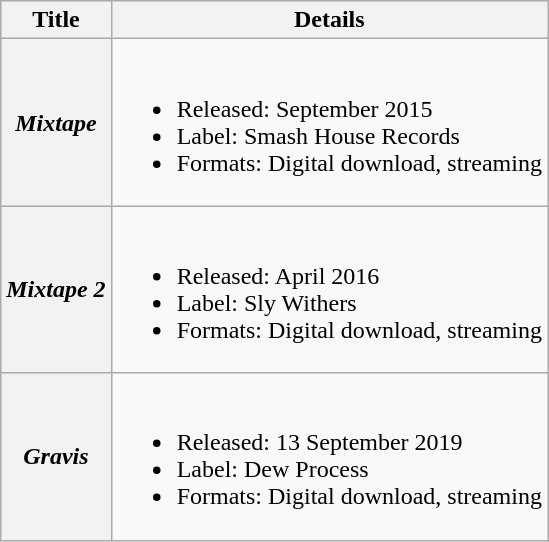<table class="wikitable plainrowheaders" style"text-align:center;">
<tr>
<th>Title</th>
<th>Details</th>
</tr>
<tr>
<th scope="row"><em>Mixtape</em></th>
<td><br><ul><li>Released: September 2015</li><li>Label: Smash House Records</li><li>Formats: Digital download, streaming</li></ul></td>
</tr>
<tr>
<th scope="row"><em>Mixtape 2</em></th>
<td><br><ul><li>Released: April 2016</li><li>Label: Sly Withers </li><li>Formats: Digital download, streaming</li></ul></td>
</tr>
<tr>
<th scope="row"><em>Gravis</em></th>
<td><br><ul><li>Released: 13 September 2019</li><li>Label: Dew Process</li><li>Formats: Digital download, streaming</li></ul></td>
</tr>
</table>
